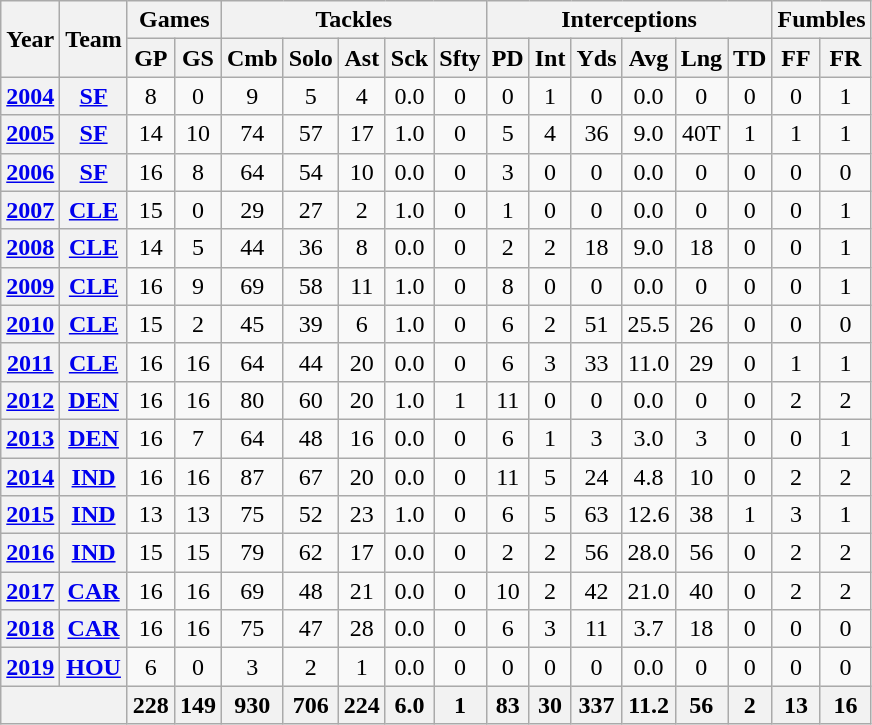<table class=wikitable style="text-align:center;">
<tr>
<th rowspan="2">Year</th>
<th rowspan="2">Team</th>
<th colspan="2">Games</th>
<th colspan="5">Tackles</th>
<th colspan="6">Interceptions</th>
<th colspan="2">Fumbles</th>
</tr>
<tr>
<th>GP</th>
<th>GS</th>
<th>Cmb</th>
<th>Solo</th>
<th>Ast</th>
<th>Sck</th>
<th>Sfty</th>
<th>PD</th>
<th>Int</th>
<th>Yds</th>
<th>Avg</th>
<th>Lng</th>
<th>TD</th>
<th>FF</th>
<th>FR</th>
</tr>
<tr>
<th><a href='#'>2004</a></th>
<th><a href='#'>SF</a></th>
<td>8</td>
<td>0</td>
<td>9</td>
<td>5</td>
<td>4</td>
<td>0.0</td>
<td>0</td>
<td>0</td>
<td>1</td>
<td>0</td>
<td>0.0</td>
<td>0</td>
<td>0</td>
<td>0</td>
<td>1</td>
</tr>
<tr>
<th><a href='#'>2005</a></th>
<th><a href='#'>SF</a></th>
<td>14</td>
<td>10</td>
<td>74</td>
<td>57</td>
<td>17</td>
<td>1.0</td>
<td>0</td>
<td>5</td>
<td>4</td>
<td>36</td>
<td>9.0</td>
<td>40T</td>
<td>1</td>
<td>1</td>
<td>1</td>
</tr>
<tr>
<th><a href='#'>2006</a></th>
<th><a href='#'>SF</a></th>
<td>16</td>
<td>8</td>
<td>64</td>
<td>54</td>
<td>10</td>
<td>0.0</td>
<td>0</td>
<td>3</td>
<td>0</td>
<td>0</td>
<td>0.0</td>
<td>0</td>
<td>0</td>
<td>0</td>
<td>0</td>
</tr>
<tr>
<th><a href='#'>2007</a></th>
<th><a href='#'>CLE</a></th>
<td>15</td>
<td>0</td>
<td>29</td>
<td>27</td>
<td>2</td>
<td>1.0</td>
<td>0</td>
<td>1</td>
<td>0</td>
<td>0</td>
<td>0.0</td>
<td>0</td>
<td>0</td>
<td>0</td>
<td>1</td>
</tr>
<tr>
<th><a href='#'>2008</a></th>
<th><a href='#'>CLE</a></th>
<td>14</td>
<td>5</td>
<td>44</td>
<td>36</td>
<td>8</td>
<td>0.0</td>
<td>0</td>
<td>2</td>
<td>2</td>
<td>18</td>
<td>9.0</td>
<td>18</td>
<td>0</td>
<td>0</td>
<td>1</td>
</tr>
<tr>
<th><a href='#'>2009</a></th>
<th><a href='#'>CLE</a></th>
<td>16</td>
<td>9</td>
<td>69</td>
<td>58</td>
<td>11</td>
<td>1.0</td>
<td>0</td>
<td>8</td>
<td>0</td>
<td>0</td>
<td>0.0</td>
<td>0</td>
<td>0</td>
<td>0</td>
<td>1</td>
</tr>
<tr>
<th><a href='#'>2010</a></th>
<th><a href='#'>CLE</a></th>
<td>15</td>
<td>2</td>
<td>45</td>
<td>39</td>
<td>6</td>
<td>1.0</td>
<td>0</td>
<td>6</td>
<td>2</td>
<td>51</td>
<td>25.5</td>
<td>26</td>
<td>0</td>
<td>0</td>
<td>0</td>
</tr>
<tr>
<th><a href='#'>2011</a></th>
<th><a href='#'>CLE</a></th>
<td>16</td>
<td>16</td>
<td>64</td>
<td>44</td>
<td>20</td>
<td>0.0</td>
<td>0</td>
<td>6</td>
<td>3</td>
<td>33</td>
<td>11.0</td>
<td>29</td>
<td>0</td>
<td>1</td>
<td>1</td>
</tr>
<tr>
<th><a href='#'>2012</a></th>
<th><a href='#'>DEN</a></th>
<td>16</td>
<td>16</td>
<td>80</td>
<td>60</td>
<td>20</td>
<td>1.0</td>
<td>1</td>
<td>11</td>
<td>0</td>
<td>0</td>
<td>0.0</td>
<td>0</td>
<td>0</td>
<td>2</td>
<td>2</td>
</tr>
<tr>
<th><a href='#'>2013</a></th>
<th><a href='#'>DEN</a></th>
<td>16</td>
<td>7</td>
<td>64</td>
<td>48</td>
<td>16</td>
<td>0.0</td>
<td>0</td>
<td>6</td>
<td>1</td>
<td>3</td>
<td>3.0</td>
<td>3</td>
<td>0</td>
<td>0</td>
<td>1</td>
</tr>
<tr>
<th><a href='#'>2014</a></th>
<th><a href='#'>IND</a></th>
<td>16</td>
<td>16</td>
<td>87</td>
<td>67</td>
<td>20</td>
<td>0.0</td>
<td>0</td>
<td>11</td>
<td>5</td>
<td>24</td>
<td>4.8</td>
<td>10</td>
<td>0</td>
<td>2</td>
<td>2</td>
</tr>
<tr>
<th><a href='#'>2015</a></th>
<th><a href='#'>IND</a></th>
<td>13</td>
<td>13</td>
<td>75</td>
<td>52</td>
<td>23</td>
<td>1.0</td>
<td>0</td>
<td>6</td>
<td>5</td>
<td>63</td>
<td>12.6</td>
<td>38</td>
<td>1</td>
<td>3</td>
<td>1</td>
</tr>
<tr>
<th><a href='#'>2016</a></th>
<th><a href='#'>IND</a></th>
<td>15</td>
<td>15</td>
<td>79</td>
<td>62</td>
<td>17</td>
<td>0.0</td>
<td>0</td>
<td>2</td>
<td>2</td>
<td>56</td>
<td>28.0</td>
<td>56</td>
<td>0</td>
<td>2</td>
<td>2</td>
</tr>
<tr>
<th><a href='#'>2017</a></th>
<th><a href='#'>CAR</a></th>
<td>16</td>
<td>16</td>
<td>69</td>
<td>48</td>
<td>21</td>
<td>0.0</td>
<td>0</td>
<td>10</td>
<td>2</td>
<td>42</td>
<td>21.0</td>
<td>40</td>
<td>0</td>
<td>2</td>
<td>2</td>
</tr>
<tr>
<th><a href='#'>2018</a></th>
<th><a href='#'>CAR</a></th>
<td>16</td>
<td>16</td>
<td>75</td>
<td>47</td>
<td>28</td>
<td>0.0</td>
<td>0</td>
<td>6</td>
<td>3</td>
<td>11</td>
<td>3.7</td>
<td>18</td>
<td>0</td>
<td>0</td>
<td>0</td>
</tr>
<tr>
<th><a href='#'>2019</a></th>
<th><a href='#'>HOU</a></th>
<td>6</td>
<td>0</td>
<td>3</td>
<td>2</td>
<td>1</td>
<td>0.0</td>
<td>0</td>
<td>0</td>
<td>0</td>
<td>0</td>
<td>0.0</td>
<td>0</td>
<td>0</td>
<td>0</td>
<td>0</td>
</tr>
<tr>
<th colspan="2"></th>
<th>228</th>
<th>149</th>
<th>930</th>
<th>706</th>
<th>224</th>
<th>6.0</th>
<th>1</th>
<th>83</th>
<th>30</th>
<th>337</th>
<th>11.2</th>
<th>56</th>
<th>2</th>
<th>13</th>
<th>16</th>
</tr>
</table>
